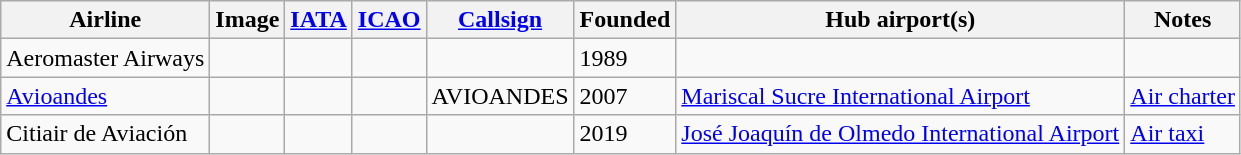<table class="wikitable sortable">
<tr>
<th>Airline</th>
<th>Image</th>
<th><a href='#'>IATA</a></th>
<th><a href='#'>ICAO</a></th>
<th><a href='#'>Callsign</a></th>
<th>Founded</th>
<th>Hub airport(s)</th>
<th>Notes</th>
</tr>
<tr>
<td>Aeromaster Airways</td>
<td></td>
<td></td>
<td></td>
<td></td>
<td>1989</td>
<td></td>
<td></td>
</tr>
<tr>
<td><a href='#'>Avioandes</a></td>
<td></td>
<td></td>
<td></td>
<td>AVIOANDES</td>
<td>2007</td>
<td><a href='#'>Mariscal Sucre International Airport</a></td>
<td><a href='#'>Air charter</a></td>
</tr>
<tr>
<td>Citiair de Aviación</td>
<td></td>
<td></td>
<td></td>
<td></td>
<td>2019</td>
<td><a href='#'>José Joaquín de Olmedo International Airport</a></td>
<td><a href='#'>Air taxi</a></td>
</tr>
</table>
